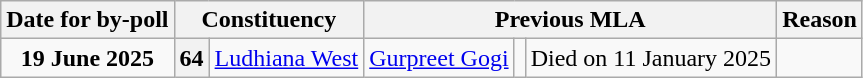<table class="wikitable sortable" style="text-align:center;">
<tr>
<th>Date for by-poll</th>
<th colspan="2">Constituency</th>
<th colspan="3">Previous MLA</th>
<th>Reason</th>
</tr>
<tr>
<td><strong>19 June 2025</strong></td>
<th>64</th>
<td><a href='#'>Ludhiana West</a></td>
<td><a href='#'>Gurpreet Gogi</a></td>
<td></td>
<td>Died on 11 January 2025</td>
</tr>
</table>
